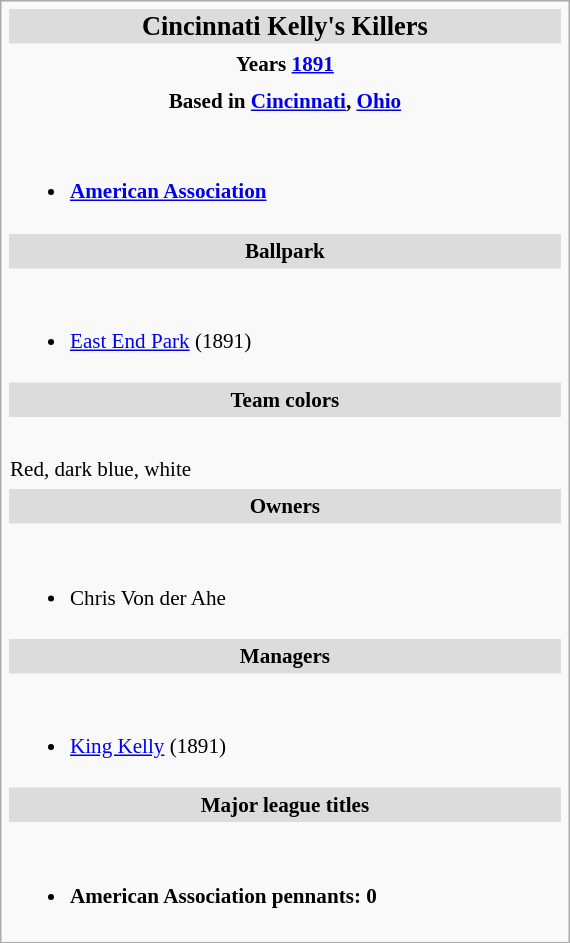<table class="infobox vcard" style="width: 27em; font-size: 88%; text-align: left; line-height: 1.5em">
<tr>
<th colspan=2 class="fn org" style="font-size: 125%; text-align: center; background-color: #dcdcdc;margin-bottom:3px;">Cincinnati Kelly's Killers<br></th>
</tr>
<tr>
<th style="text-align: center" colspan="2">Years <a href='#'>1891</a></th>
</tr>
<tr>
<th style="text-align: center" colspan="2">Based in <a href='#'>Cincinnati</a>, <a href='#'>Ohio</a></th>
</tr>
<tr>
<th colspan=2><br><ul><li><a href='#'>American Association</a></li></ul></th>
</tr>
<tr>
<th colspan=2 style="background-color: #dcdcdc; text-align: center">Ballpark</th>
</tr>
<tr>
<td colspan="2"><br><ul><li><a href='#'>East End Park</a> (1891)</li></ul></td>
</tr>
<tr>
<th colspan=2 style="background-color: #dcdcdc; text-align: center">Team colors</th>
</tr>
<tr>
<td colspan="2"><br>Red, dark blue, white<br>
  </td>
</tr>
<tr>
<th colspan=2 style="background-color: #dcdcdc; text-align: center">Owners</th>
</tr>
<tr>
<td colspan="2"><br><ul><li>Chris Von der Ahe</li></ul></td>
</tr>
<tr>
<th colspan=2 style="background-color: #dcdcdc; text-align: center">Managers</th>
</tr>
<tr>
<td colspan="2"><br><ul><li><a href='#'>King Kelly</a> (1891)</li></ul></td>
</tr>
<tr>
<th colspan=2 style="background-color: #dcdcdc; text-align: center">Major league titles</th>
</tr>
<tr>
<td colspan="2"><br><ul><li><strong>American Association pennants:</strong> <strong>0</strong></li></ul></td>
</tr>
</table>
